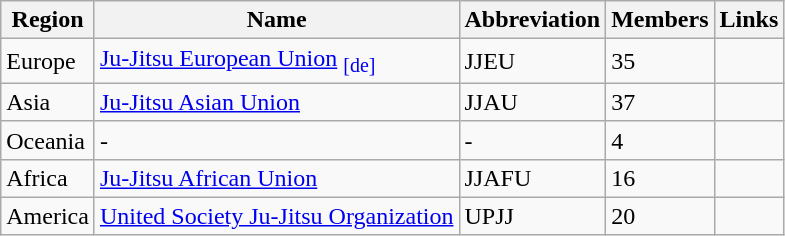<table class="wikitable sortable">
<tr>
<th>Region</th>
<th>Name</th>
<th>Abbreviation</th>
<th>Members</th>
<th>Links</th>
</tr>
<tr>
<td>Europe</td>
<td><a href='#'>Ju-Jitsu European Union</a> <a href='#'><sub>[de]</sub></a></td>
<td>JJEU</td>
<td>35</td>
<td></td>
</tr>
<tr>
<td>Asia</td>
<td><a href='#'>Ju-Jitsu Asian Union</a></td>
<td>JJAU</td>
<td>37</td>
<td></td>
</tr>
<tr>
<td>Oceania</td>
<td>-</td>
<td>-</td>
<td>4</td>
<td></td>
</tr>
<tr>
<td>Africa</td>
<td><a href='#'>Ju-Jitsu African Union</a></td>
<td>JJAFU</td>
<td>16</td>
<td></td>
</tr>
<tr>
<td>America</td>
<td><a href='#'>United Society Ju-Jitsu Organization</a></td>
<td>UPJJ</td>
<td>20</td>
<td></td>
</tr>
</table>
